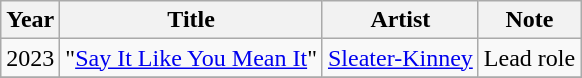<table class="wikitable">
<tr>
<th>Year</th>
<th>Title</th>
<th>Artist</th>
<th>Note</th>
</tr>
<tr>
<td>2023</td>
<td>"<a href='#'>Say It Like You Mean It</a>"</td>
<td><a href='#'>Sleater-Kinney</a></td>
<td>Lead role</td>
</tr>
<tr>
</tr>
</table>
